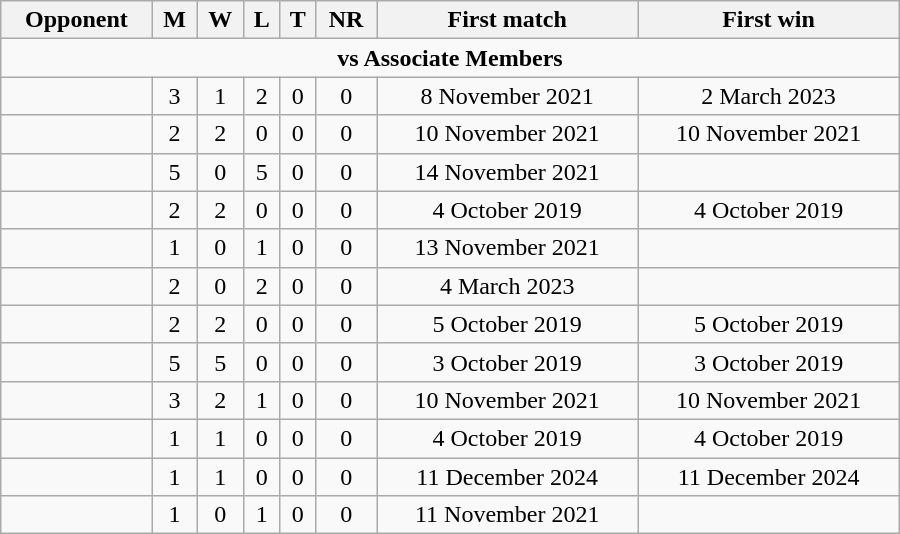<table class="wikitable" style="text-align: center; width: 600px;">
<tr>
<th>Opponent</th>
<th>M</th>
<th>W</th>
<th>L</th>
<th>T</th>
<th>NR</th>
<th>First match</th>
<th>First win</th>
</tr>
<tr>
<td colspan="8" style="text-align:center;"><strong>vs Associate Members</strong></td>
</tr>
<tr>
<td align=left></td>
<td>3</td>
<td>1</td>
<td>2</td>
<td>0</td>
<td>0</td>
<td>8 November 2021</td>
<td>2 March 2023</td>
</tr>
<tr>
<td align=left></td>
<td>2</td>
<td>2</td>
<td>0</td>
<td>0</td>
<td>0</td>
<td>10 November 2021</td>
<td>10 November 2021</td>
</tr>
<tr>
<td align=left></td>
<td>5</td>
<td>0</td>
<td>5</td>
<td>0</td>
<td>0</td>
<td>14 November 2021</td>
<td></td>
</tr>
<tr>
<td align=left></td>
<td>2</td>
<td>2</td>
<td>0</td>
<td>0</td>
<td>0</td>
<td>4 October 2019</td>
<td>4 October 2019</td>
</tr>
<tr>
<td align=left></td>
<td>1</td>
<td>0</td>
<td>1</td>
<td>0</td>
<td>0</td>
<td>13 November 2021</td>
<td></td>
</tr>
<tr>
<td align=left></td>
<td>2</td>
<td>0</td>
<td>2</td>
<td>0</td>
<td>0</td>
<td>4 March 2023</td>
<td></td>
</tr>
<tr>
<td align=left></td>
<td>2</td>
<td>2</td>
<td>0</td>
<td>0</td>
<td>0</td>
<td>5 October 2019</td>
<td>5 October 2019</td>
</tr>
<tr>
<td align=left></td>
<td>5</td>
<td>5</td>
<td>0</td>
<td>0</td>
<td>0</td>
<td>3 October 2019</td>
<td>3 October 2019</td>
</tr>
<tr>
<td align=left></td>
<td>3</td>
<td>2</td>
<td>1</td>
<td>0</td>
<td>0</td>
<td>10 November 2021</td>
<td>10 November 2021</td>
</tr>
<tr>
<td align=left></td>
<td>1</td>
<td>1</td>
<td>0</td>
<td>0</td>
<td>0</td>
<td>4 October 2019</td>
<td>4 October 2019</td>
</tr>
<tr>
<td align=left></td>
<td>1</td>
<td>1</td>
<td>0</td>
<td>0</td>
<td>0</td>
<td>11 December 2024</td>
<td>11 December 2024</td>
</tr>
<tr>
<td align=left></td>
<td>1</td>
<td>0</td>
<td>1</td>
<td>0</td>
<td>0</td>
<td>11 November 2021</td>
<td></td>
</tr>
</table>
